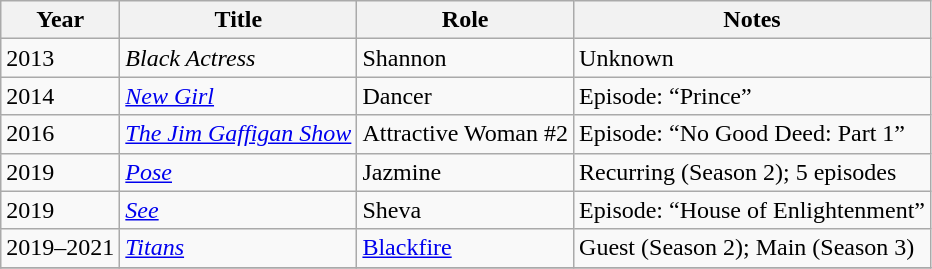<table class="wikitable sortable">
<tr>
<th>Year</th>
<th>Title</th>
<th>Role</th>
<th>Notes</th>
</tr>
<tr>
<td>2013</td>
<td><em>Black Actress</em></td>
<td>Shannon</td>
<td>Unknown</td>
</tr>
<tr>
<td>2014</td>
<td><em><a href='#'>New Girl</a></em></td>
<td>Dancer</td>
<td>Episode: “Prince”</td>
</tr>
<tr>
<td>2016</td>
<td><em><a href='#'>The Jim Gaffigan Show</a></em></td>
<td>Attractive Woman #2</td>
<td>Episode: “No Good Deed: Part 1”</td>
</tr>
<tr>
<td>2019</td>
<td><em><a href='#'>Pose</a></em></td>
<td>Jazmine</td>
<td>Recurring (Season 2); 5 episodes</td>
</tr>
<tr>
<td>2019</td>
<td><em><a href='#'>See</a></em></td>
<td>Sheva</td>
<td>Episode: “House of Enlightenment”</td>
</tr>
<tr>
<td rowspan=1>2019–2021</td>
<td rowspan=1><em><a href='#'>Titans</a></em></td>
<td rowspan=1><a href='#'>Blackfire</a></td>
<td>Guest (Season 2); Main (Season 3)</td>
</tr>
<tr>
</tr>
</table>
